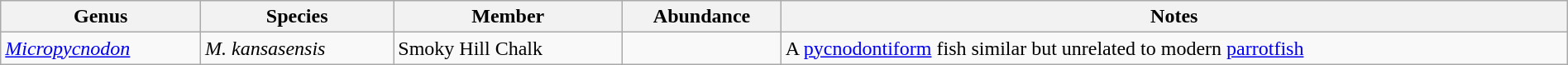<table class="wikitable" style="margin:auto;width:100%;">
<tr>
<th>Genus</th>
<th>Species</th>
<th>Member</th>
<th>Abundance</th>
<th>Notes</th>
</tr>
<tr>
<td><em><a href='#'>Micropycnodon</a></em></td>
<td><em>M. kansasensis</em></td>
<td>Smoky Hill Chalk</td>
<td></td>
<td>A <a href='#'>pycnodontiform</a> fish similar but unrelated to modern <a href='#'>parrotfish</a></td>
</tr>
</table>
